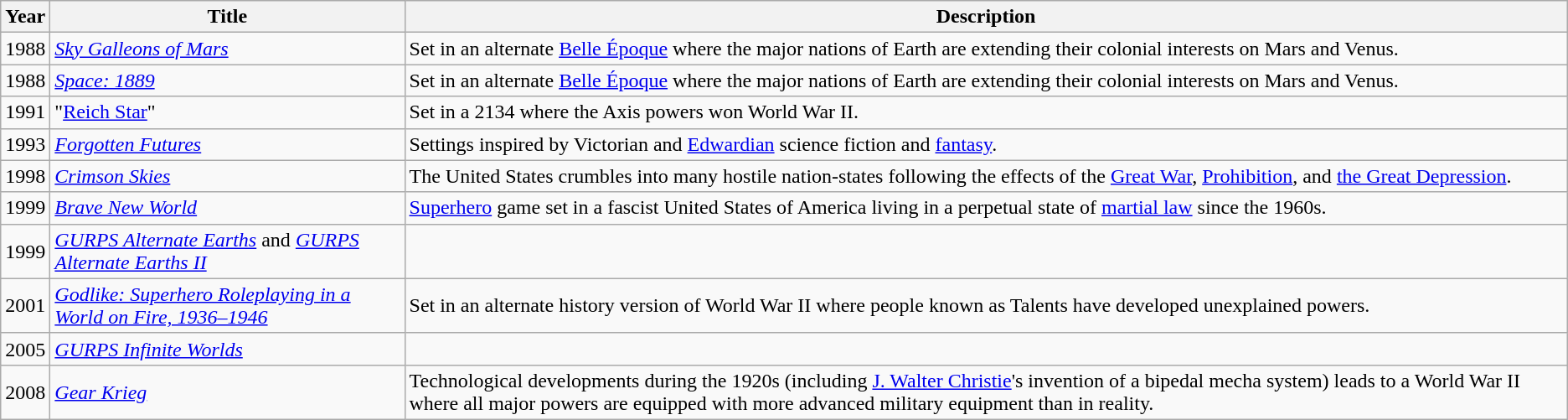<table class=wikitable>
<tr>
<th>Year</th>
<th>Title</th>
<th>Description</th>
</tr>
<tr>
<td>1988</td>
<td><em><a href='#'>Sky Galleons of Mars</a></em></td>
<td>Set in an alternate <a href='#'>Belle Époque</a> where the major nations of Earth are extending their colonial interests on Mars and Venus.</td>
</tr>
<tr>
<td>1988</td>
<td><em><a href='#'>Space: 1889</a></em></td>
<td>Set in an alternate <a href='#'>Belle Époque</a> where the major nations of Earth are extending their colonial interests on Mars and Venus.</td>
</tr>
<tr>
<td>1991</td>
<td>"<a href='#'>Reich Star</a>"</td>
<td>Set in a 2134 where the Axis powers won World War II.</td>
</tr>
<tr>
<td>1993</td>
<td><em><a href='#'>Forgotten Futures</a></em></td>
<td>Settings inspired by Victorian and <a href='#'>Edwardian</a> science fiction and <a href='#'>fantasy</a>.</td>
</tr>
<tr>
<td>1998</td>
<td><em><a href='#'>Crimson Skies</a></em></td>
<td>The United States crumbles into many hostile nation-states following the effects of the <a href='#'>Great War</a>, <a href='#'>Prohibition</a>, and <a href='#'>the Great Depression</a>.</td>
</tr>
<tr>
<td>1999</td>
<td><em><a href='#'>Brave New World</a></em></td>
<td><a href='#'>Superhero</a> game set in a fascist United States of America living in a perpetual state of <a href='#'>martial law</a> since the 1960s.</td>
</tr>
<tr>
<td>1999</td>
<td><em><a href='#'>GURPS Alternate Earths</a></em> and <em><a href='#'>GURPS Alternate Earths II</a></em></td>
</tr>
<tr>
<td>2001</td>
<td><em><a href='#'>Godlike: Superhero Roleplaying in a World on Fire, 1936–1946</a></em></td>
<td>Set in an alternate history version of World War II where people known as Talents have developed unexplained powers.</td>
</tr>
<tr>
<td>2005</td>
<td><em><a href='#'>GURPS Infinite Worlds</a></em></td>
</tr>
<tr>
<td>2008</td>
<td><em><a href='#'>Gear Krieg</a></em></td>
<td>Technological developments during the 1920s (including <a href='#'>J. Walter Christie</a>'s invention of a bipedal mecha system) leads to a World War II where all major powers are equipped with more advanced military equipment than in reality.</td>
</tr>
</table>
